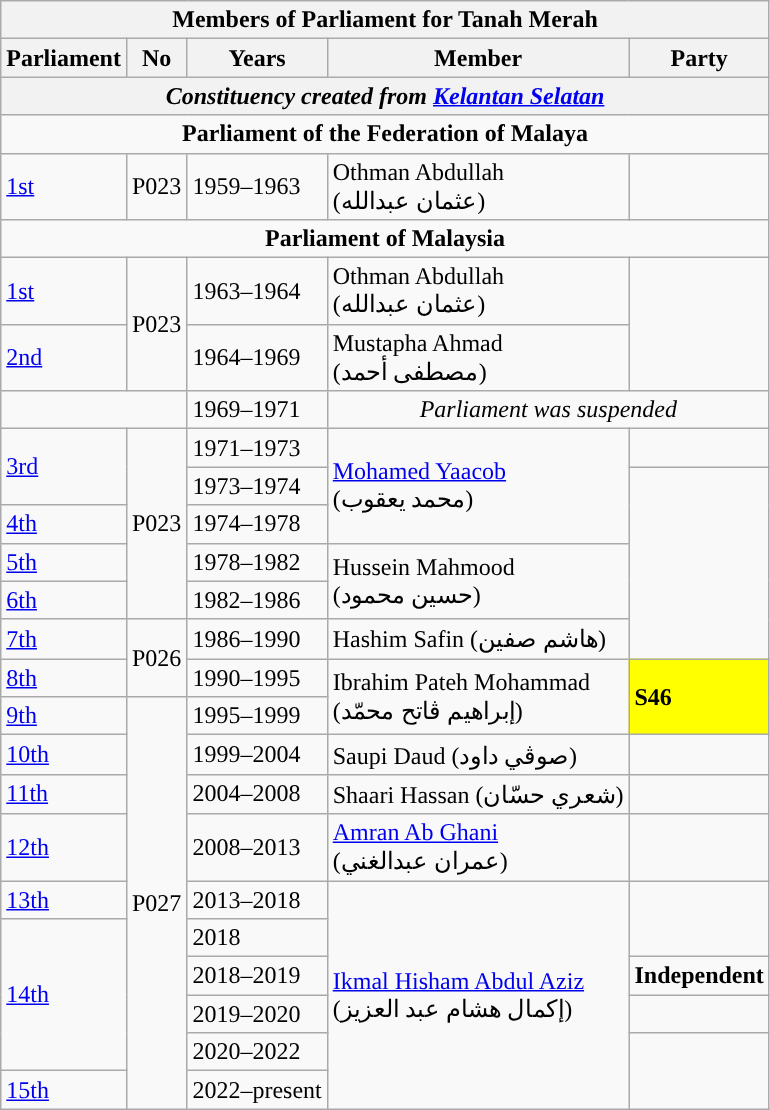<table class=wikitable>
<tr>
<th colspan="5">Members of Parliament for Tanah Merah</th>
</tr>
<tr>
<th>Parliament</th>
<th>No</th>
<th>Years</th>
<th>Member</th>
<th>Party</th>
</tr>
<tr>
<th colspan="5" align="center"><em>Constituency created from <a href='#'>Kelantan Selatan</a></em></th>
</tr>
<tr>
<td colspan="5" align="center"><strong>Parliament of the Federation of Malaya</strong></td>
</tr>
<tr>
<td><a href='#'>1st</a></td>
<td>P023</td>
<td>1959–1963</td>
<td>Othman Abdullah <br>(عثمان عبدالله)</td>
<td></td>
</tr>
<tr>
<td colspan="5" align="center"><strong>Parliament of Malaysia</strong></td>
</tr>
<tr>
<td><a href='#'>1st</a></td>
<td rowspan="2">P023</td>
<td>1963–1964</td>
<td>Othman Abdullah  <br>(عثمان عبدالله)</td>
<td rowspan="2"></td>
</tr>
<tr>
<td><a href='#'>2nd</a></td>
<td>1964–1969</td>
<td>Mustapha Ahmad  <br>(مصطفى أحمد)</td>
</tr>
<tr>
<td colspan="2"></td>
<td>1969–1971</td>
<td colspan=2 align=center><em>Parliament was suspended</em></td>
</tr>
<tr>
<td rowspan=2><a href='#'>3rd</a></td>
<td rowspan="5">P023</td>
<td>1971–1973</td>
<td rowspan=3><a href='#'>Mohamed Yaacob</a> <br>(محمد يعقوب)</td>
<td></td>
</tr>
<tr>
<td>1973–1974</td>
<td rowspan=5></td>
</tr>
<tr>
<td><a href='#'>4th</a></td>
<td>1974–1978</td>
</tr>
<tr>
<td><a href='#'>5th</a></td>
<td>1978–1982</td>
<td rowspan=2>Hussein Mahmood  <br>(حسين محمود)</td>
</tr>
<tr>
<td><a href='#'>6th</a></td>
<td>1982–1986</td>
</tr>
<tr>
<td><a href='#'>7th</a></td>
<td rowspan="2">P026</td>
<td>1986–1990</td>
<td>Hashim Safin (هاشم صفين)</td>
</tr>
<tr>
<td><a href='#'>8th</a></td>
<td>1990–1995</td>
<td rowspan=2>Ibrahim Pateh Mohammad  <br>(إبراهيم ڤاتح محمّد)</td>
<td rowspan="2" bgcolor="yellow"><strong>S46</strong></td>
</tr>
<tr>
<td><a href='#'>9th</a></td>
<td rowspan="10">P027</td>
<td>1995–1999</td>
</tr>
<tr>
<td><a href='#'>10th</a></td>
<td>1999–2004</td>
<td>Saupi Daud (صوڤي داود)</td>
<td></td>
</tr>
<tr>
<td><a href='#'>11th</a></td>
<td>2004–2008</td>
<td>Shaari Hassan (شعري حسّان)</td>
<td></td>
</tr>
<tr>
<td><a href='#'>12th</a></td>
<td>2008–2013</td>
<td><a href='#'>Amran Ab Ghani</a>  <br>(عمران عبدالغني)</td>
<td></td>
</tr>
<tr>
<td><a href='#'>13th</a></td>
<td>2013–2018</td>
<td rowspan="6"><a href='#'>Ikmal Hisham Abdul Aziz</a> <br>(إكمال هشام عبد العزيز)</td>
<td rowspan="2"></td>
</tr>
<tr>
<td rowspan="4"><a href='#'>14th</a></td>
<td>2018</td>
</tr>
<tr>
<td>2018–2019</td>
<td><strong>Independent</strong></td>
</tr>
<tr>
<td>2019–2020</td>
<td></td>
</tr>
<tr>
<td>2020–2022</td>
<td rowspan="2"></td>
</tr>
<tr>
<td><a href='#'>15th</a></td>
<td>2022–present</td>
</tr>
</table>
